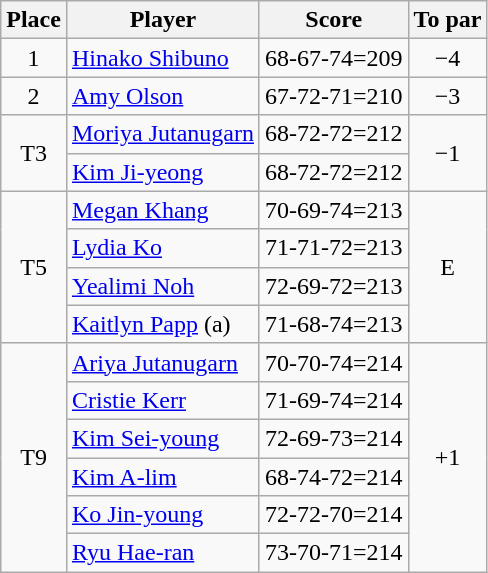<table class="wikitable">
<tr>
<th>Place</th>
<th>Player</th>
<th>Score</th>
<th>To par</th>
</tr>
<tr>
<td align=center>1</td>
<td> <a href='#'>Hinako Shibuno</a></td>
<td align=center>68-67-74=209</td>
<td align=center>−4</td>
</tr>
<tr>
<td align=center>2</td>
<td> <a href='#'>Amy Olson</a></td>
<td align=center>67-72-71=210</td>
<td align=center>−3</td>
</tr>
<tr>
<td rowspan=2 align=center>T3</td>
<td> <a href='#'>Moriya Jutanugarn</a></td>
<td align=center>68-72-72=212</td>
<td rowspan=2 align=center>−1</td>
</tr>
<tr>
<td> <a href='#'>Kim Ji-yeong</a></td>
<td align=center>68-72-72=212</td>
</tr>
<tr>
<td rowspan=4 align=center>T5</td>
<td> <a href='#'>Megan Khang</a></td>
<td align=center>70-69-74=213</td>
<td rowspan=4 align=center>E</td>
</tr>
<tr>
<td> <a href='#'>Lydia Ko</a></td>
<td align=center>71-71-72=213</td>
</tr>
<tr>
<td> <a href='#'>Yealimi Noh</a></td>
<td align=center>72-69-72=213</td>
</tr>
<tr>
<td> <a href='#'>Kaitlyn Papp</a> (a)</td>
<td align=center>71-68-74=213</td>
</tr>
<tr>
<td rowspan=6 align=center>T9</td>
<td> <a href='#'>Ariya Jutanugarn</a></td>
<td align=center>70-70-74=214</td>
<td rowspan=6 align=center>+1</td>
</tr>
<tr>
<td> <a href='#'>Cristie Kerr</a></td>
<td align=center>71-69-74=214</td>
</tr>
<tr>
<td> <a href='#'>Kim Sei-young</a></td>
<td align=center>72-69-73=214</td>
</tr>
<tr>
<td> <a href='#'>Kim A-lim</a></td>
<td align=center>68-74-72=214</td>
</tr>
<tr>
<td> <a href='#'>Ko Jin-young</a></td>
<td align=center>72-72-70=214</td>
</tr>
<tr>
<td> <a href='#'>Ryu Hae-ran</a></td>
<td align=center>73-70-71=214</td>
</tr>
</table>
